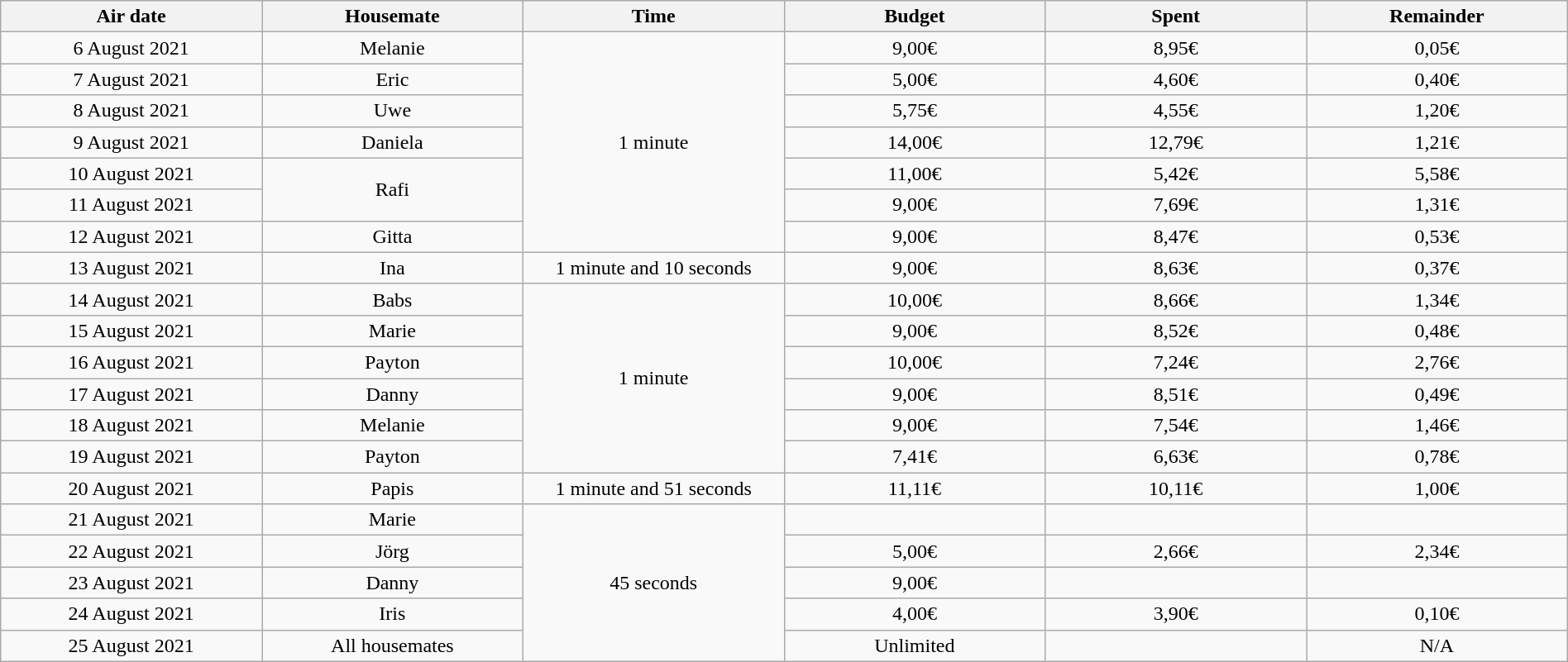<table class="wikitable" style="width:100%; text-align:center;">
<tr>
<th scope="col" style="width:100px">Air date</th>
<th scope="col" style="width:100px">Housemate</th>
<th scope="col" style="width:100px">Time</th>
<th scope="col" style="width:100px">Budget</th>
<th scope="col" style="width:100px">Spent</th>
<th scope="col" style="width:100px">Remainder</th>
</tr>
<tr>
<td>6 August 2021</td>
<td>Melanie</td>
<td rowspan="7">1 minute</td>
<td>9,00€</td>
<td>8,95€</td>
<td>0,05€</td>
</tr>
<tr>
<td>7 August 2021</td>
<td>Eric</td>
<td>5,00€</td>
<td>4,60€</td>
<td>0,40€</td>
</tr>
<tr>
<td>8 August 2021</td>
<td>Uwe</td>
<td>5,75€</td>
<td>4,55€</td>
<td>1,20€</td>
</tr>
<tr>
<td>9 August 2021</td>
<td>Daniela</td>
<td>14,00€</td>
<td>12,79€</td>
<td>1,21€</td>
</tr>
<tr>
<td>10 August 2021</td>
<td rowspan="2">Rafi</td>
<td>11,00€</td>
<td>5,42€</td>
<td>5,58€</td>
</tr>
<tr>
<td>11 August 2021</td>
<td>9,00€</td>
<td>7,69€</td>
<td>1,31€</td>
</tr>
<tr>
<td>12 August 2021</td>
<td>Gitta</td>
<td>9,00€</td>
<td>8,47€</td>
<td>0,53€</td>
</tr>
<tr>
<td>13 August 2021</td>
<td>Ina</td>
<td>1 minute and 10 seconds</td>
<td>9,00€</td>
<td>8,63€</td>
<td>0,37€</td>
</tr>
<tr>
<td>14 August 2021</td>
<td>Babs</td>
<td rowspan="6">1 minute</td>
<td>10,00€</td>
<td>8,66€</td>
<td>1,34€</td>
</tr>
<tr>
<td>15 August 2021</td>
<td>Marie</td>
<td>9,00€</td>
<td>8,52€</td>
<td>0,48€</td>
</tr>
<tr>
<td>16 August 2021</td>
<td>Payton</td>
<td>10,00€</td>
<td>7,24€</td>
<td>2,76€</td>
</tr>
<tr>
<td>17 August 2021</td>
<td>Danny</td>
<td>9,00€</td>
<td>8,51€</td>
<td>0,49€</td>
</tr>
<tr>
<td>18 August 2021</td>
<td>Melanie</td>
<td>9,00€</td>
<td>7,54€</td>
<td>1,46€</td>
</tr>
<tr>
<td>19 August 2021</td>
<td>Payton</td>
<td>7,41€</td>
<td>6,63€</td>
<td>0,78€</td>
</tr>
<tr>
<td>20 August 2021</td>
<td>Papis</td>
<td>1 minute and 51 seconds</td>
<td>11,11€</td>
<td>10,11€</td>
<td>1,00€</td>
</tr>
<tr>
<td>21 August 2021</td>
<td>Marie</td>
<td rowspan="5">45 seconds</td>
<td></td>
<td></td>
<td></td>
</tr>
<tr>
<td>22 August 2021</td>
<td>Jörg</td>
<td>5,00€</td>
<td>2,66€</td>
<td>2,34€</td>
</tr>
<tr>
<td>23 August 2021</td>
<td>Danny</td>
<td>9,00€</td>
<td></td>
<td></td>
</tr>
<tr>
<td>24 August 2021</td>
<td>Iris</td>
<td>4,00€</td>
<td>3,90€</td>
<td>0,10€</td>
</tr>
<tr>
<td>25 August 2021</td>
<td>All housemates</td>
<td>Unlimited</td>
<td></td>
<td>N/A</td>
</tr>
</table>
